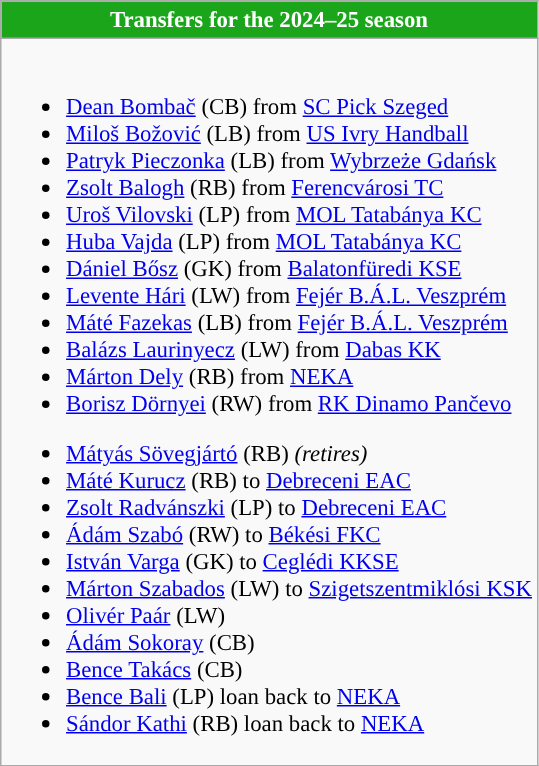<table class="wikitable collapsible collapsed" style="font-size:95%">
<tr>
<th style="color:#FFFFFF; background:#1AA51A"><strong>Transfers for the 2024–25 season</strong></th>
</tr>
<tr>
<td><br>
<ul><li> <a href='#'>Dean Bombač</a> (CB) from  <a href='#'>SC Pick Szeged</a></li><li> <a href='#'>Miloš Božović</a> (LB) from  <a href='#'>US Ivry Handball</a></li><li> <a href='#'>Patryk Pieczonka</a> (LB) from  <a href='#'>Wybrzeże Gdańsk</a></li><li> <a href='#'>Zsolt Balogh</a> (RB) from  <a href='#'>Ferencvárosi TC</a></li><li> <a href='#'>Uroš Vilovski</a> (LP) from  <a href='#'>MOL Tatabánya KC</a></li><li> <a href='#'>Huba Vajda</a> (LP) from  <a href='#'>MOL Tatabánya KC</a></li><li> <a href='#'>Dániel Bősz</a> (GK) from  <a href='#'>Balatonfüredi KSE</a></li><li> <a href='#'>Levente Hári</a> (LW) from  <a href='#'>Fejér B.Á.L. Veszprém</a></li><li> <a href='#'>Máté Fazekas</a> (LB) from  <a href='#'>Fejér B.Á.L. Veszprém</a></li><li> <a href='#'>Balázs Laurinyecz</a> (LW) from  <a href='#'>Dabas KK</a></li><li> <a href='#'>Márton Dely</a> (RB) from  <a href='#'>NEKA</a></li><li> <a href='#'>Borisz Dörnyei</a> (RW) from  <a href='#'>RK Dinamo Pančevo</a></li></ul><ul><li> <a href='#'>Mátyás Sövegjártó</a> (RB) <em>(retires)</em></li><li> <a href='#'>Máté Kurucz</a> (RB) to  <a href='#'>Debreceni EAC</a></li><li> <a href='#'>Zsolt Radvánszki</a> (LP) to  <a href='#'>Debreceni EAC</a></li><li> <a href='#'>Ádám Szabó</a> (RW) to  <a href='#'>Békési FKC</a></li><li> <a href='#'>István Varga</a> (GK) to  <a href='#'>Ceglédi KKSE</a></li><li> <a href='#'>Márton Szabados</a> (LW) to  <a href='#'>Szigetszentmiklósi KSK</a></li><li> <a href='#'>Olivér Paár</a> (LW)</li><li> <a href='#'>Ádám Sokoray</a> (CB)</li><li> <a href='#'>Bence Takács</a> (CB)</li><li> <a href='#'>Bence Bali</a> (LP) loan back to  <a href='#'>NEKA</a></li><li> <a href='#'>Sándor Kathi</a> (RB) loan back to  <a href='#'>NEKA</a></li></ul></td>
</tr>
</table>
